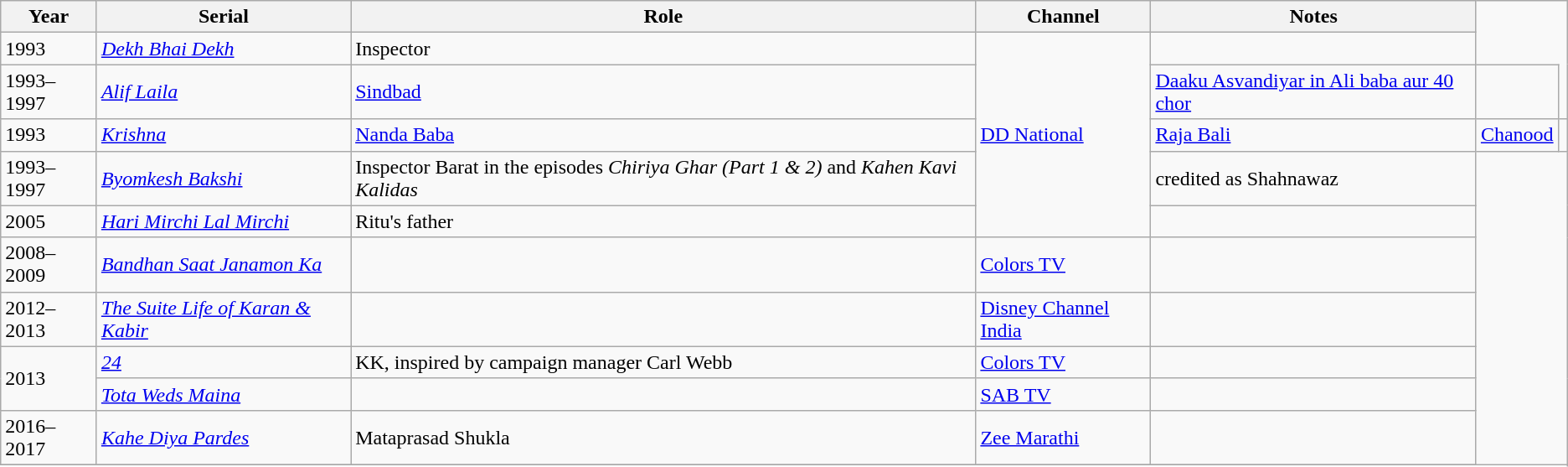<table class="wikitable sortable">
<tr>
<th>Year</th>
<th>Serial</th>
<th>Role</th>
<th>Channel</th>
<th>Notes</th>
</tr>
<tr>
<td>1993</td>
<td><em><a href='#'>Dekh Bhai Dekh</a></em></td>
<td>Inspector</td>
<td rowspan="5"><a href='#'>DD National</a></td>
<td></td>
</tr>
<tr>
<td>1993–1997</td>
<td><em><a href='#'>Alif Laila</a></em></td>
<td><a href='#'>Sindbad</a></td>
<td><a href='#'>Daaku Asvandiyar in Ali baba aur 40 chor</a></td>
<td></td>
</tr>
<tr>
<td>1993</td>
<td><em><a href='#'>Krishna</a></em></td>
<td><a href='#'>Nanda Baba</a></td>
<td><a href='#'>Raja Bali</a></td>
<td><a href='#'>Chanood</a></td>
<td></td>
</tr>
<tr>
<td>1993–1997</td>
<td><em><a href='#'>Byomkesh Bakshi</a></em></td>
<td>Inspector Barat in the episodes <em>Chiriya Ghar (Part 1 & 2)</em> and <em>Kahen Kavi Kalidas</em></td>
<td>credited as Shahnawaz</td>
</tr>
<tr>
<td>2005</td>
<td><em><a href='#'>Hari Mirchi Lal Mirchi</a></em></td>
<td>Ritu's father</td>
<td></td>
</tr>
<tr>
<td>2008–2009</td>
<td><em><a href='#'>Bandhan Saat Janamon Ka</a></em></td>
<td></td>
<td><a href='#'>Colors TV</a></td>
<td></td>
</tr>
<tr>
<td>2012–2013</td>
<td><em><a href='#'>The Suite Life of Karan & Kabir</a></em></td>
<td></td>
<td><a href='#'>Disney Channel India</a></td>
<td></td>
</tr>
<tr>
<td rowspan="2">2013</td>
<td><em><a href='#'>24</a></em></td>
<td>KK, inspired by campaign manager Carl Webb</td>
<td><a href='#'>Colors TV</a></td>
<td></td>
</tr>
<tr>
<td><em><a href='#'>Tota Weds Maina</a></em></td>
<td></td>
<td><a href='#'>SAB TV</a></td>
<td></td>
</tr>
<tr>
<td>2016–2017</td>
<td><em><a href='#'>Kahe Diya Pardes</a></em></td>
<td>Mataprasad Shukla</td>
<td><a href='#'>Zee Marathi</a></td>
<td></td>
</tr>
<tr>
</tr>
</table>
